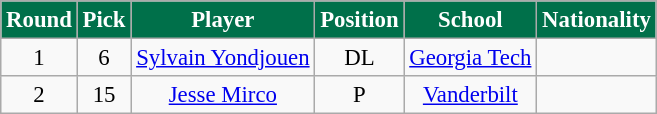<table class="wikitable" style="font-size: 95%;">
<tr>
<th style="background:#00704A;color:White;">Round</th>
<th style="background:#00704A;color:White;">Pick</th>
<th style="background:#00704A;color:White;">Player</th>
<th style="background:#00704A;color:White;">Position</th>
<th style="background:#00704A;color:White;">School</th>
<th style="background:#00704A;color:White;">Nationality</th>
</tr>
<tr align="center">
<td align=center>1</td>
<td>6</td>
<td><a href='#'>Sylvain Yondjouen</a></td>
<td>DL</td>
<td><a href='#'>Georgia Tech</a></td>
<td></td>
</tr>
<tr align="center">
<td align=center>2</td>
<td>15</td>
<td><a href='#'>Jesse Mirco</a></td>
<td>P</td>
<td><a href='#'>Vanderbilt</a></td>
<td></td>
</tr>
</table>
